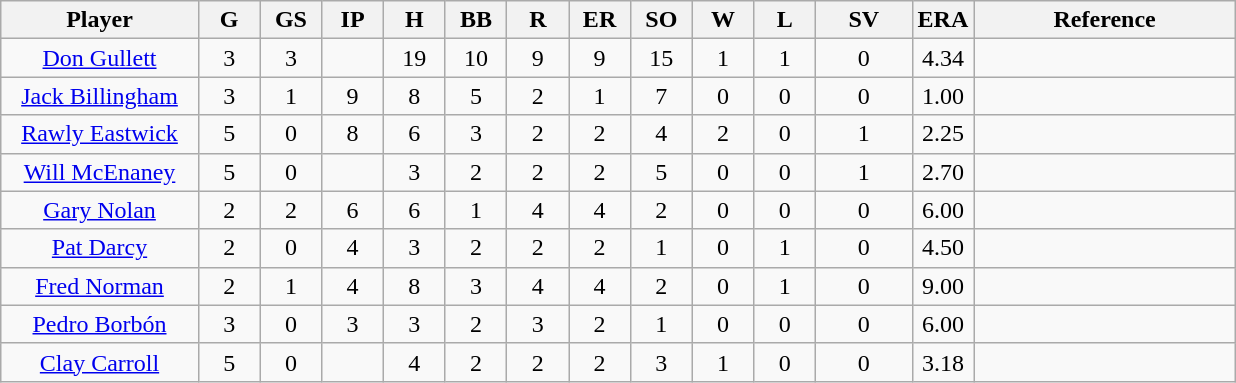<table class="wikitable sortable" style="text-align:center">
<tr>
<th width="16%">Player</th>
<th width="5%">G</th>
<th width="5%">GS</th>
<th width="5%">IP</th>
<th width="5%">H</th>
<th width="5%">BB</th>
<th width="5%">R</th>
<th width="5%">ER</th>
<th width="5%">SO</th>
<th width="5%">W</th>
<th width="5%">L</th>
<th>SV</th>
<th width="5%">ERA</th>
<th>Reference</th>
</tr>
<tr>
<td><a href='#'>Don Gullett</a></td>
<td>3</td>
<td>3</td>
<td></td>
<td>19</td>
<td>10</td>
<td>9</td>
<td>9</td>
<td>15</td>
<td>1</td>
<td>1</td>
<td>0</td>
<td>4.34</td>
<td></td>
</tr>
<tr>
<td><a href='#'>Jack Billingham</a></td>
<td>3</td>
<td>1</td>
<td>9</td>
<td>8</td>
<td>5</td>
<td>2</td>
<td>1</td>
<td>7</td>
<td>0</td>
<td>0</td>
<td>0</td>
<td>1.00</td>
<td></td>
</tr>
<tr>
<td><a href='#'>Rawly Eastwick</a></td>
<td>5</td>
<td>0</td>
<td>8</td>
<td>6</td>
<td>3</td>
<td>2</td>
<td>2</td>
<td>4</td>
<td>2</td>
<td>0</td>
<td>1</td>
<td>2.25</td>
<td></td>
</tr>
<tr>
<td><a href='#'>Will McEnaney</a></td>
<td>5</td>
<td>0</td>
<td></td>
<td>3</td>
<td>2</td>
<td>2</td>
<td>2</td>
<td>5</td>
<td>0</td>
<td>0</td>
<td>1</td>
<td>2.70</td>
<td></td>
</tr>
<tr>
<td><a href='#'>Gary Nolan</a></td>
<td>2</td>
<td>2</td>
<td>6</td>
<td>6</td>
<td>1</td>
<td>4</td>
<td>4</td>
<td>2</td>
<td>0</td>
<td>0</td>
<td>0</td>
<td>6.00</td>
<td></td>
</tr>
<tr>
<td><a href='#'>Pat Darcy</a></td>
<td>2</td>
<td>0</td>
<td>4</td>
<td>3</td>
<td>2</td>
<td>2</td>
<td>2</td>
<td>1</td>
<td>0</td>
<td>1</td>
<td>0</td>
<td>4.50</td>
<td></td>
</tr>
<tr>
<td><a href='#'>Fred Norman</a></td>
<td>2</td>
<td>1</td>
<td>4</td>
<td>8</td>
<td>3</td>
<td>4</td>
<td>4</td>
<td>2</td>
<td>0</td>
<td>1</td>
<td>0</td>
<td>9.00</td>
<td></td>
</tr>
<tr>
<td><a href='#'>Pedro Borbón</a></td>
<td>3</td>
<td>0</td>
<td>3</td>
<td>3</td>
<td>2</td>
<td>3</td>
<td>2</td>
<td>1</td>
<td>0</td>
<td>0</td>
<td>0</td>
<td>6.00</td>
<td></td>
</tr>
<tr>
<td><a href='#'>Clay Carroll</a></td>
<td>5</td>
<td>0</td>
<td></td>
<td>4</td>
<td>2</td>
<td>2</td>
<td>2</td>
<td>3</td>
<td>1</td>
<td>0</td>
<td>0</td>
<td>3.18</td>
<td></td>
</tr>
</table>
